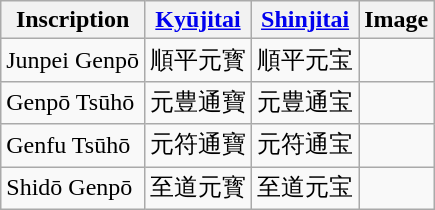<table class="wikitable">
<tr>
<th>Inscription</th>
<th><a href='#'>Kyūjitai</a></th>
<th><a href='#'>Shinjitai</a></th>
<th>Image</th>
</tr>
<tr>
<td>Junpei Genpō</td>
<td>順平元寳</td>
<td>順平元宝</td>
<td></td>
</tr>
<tr>
<td>Genpō Tsūhō</td>
<td>元豊通寶</td>
<td>元豊通宝</td>
<td></td>
</tr>
<tr>
<td>Genfu Tsūhō</td>
<td>元符通寶</td>
<td>元符通宝</td>
<td></td>
</tr>
<tr>
<td>Shidō Genpō</td>
<td>至道元寳</td>
<td>至道元宝</td>
<td></td>
</tr>
</table>
